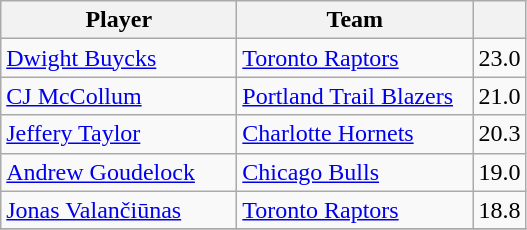<table class="wikitable" style="text-align:left">
<tr>
<th width="150px">Player</th>
<th width="150px">Team</th>
<th width="25px"></th>
</tr>
<tr>
<td><a href='#'>Dwight Buycks</a></td>
<td><a href='#'>Toronto Raptors</a></td>
<td align="center">23.0</td>
</tr>
<tr>
<td><a href='#'>CJ McCollum</a></td>
<td><a href='#'>Portland Trail Blazers</a></td>
<td align="center">21.0</td>
</tr>
<tr>
<td><a href='#'>Jeffery Taylor</a></td>
<td><a href='#'>Charlotte Hornets</a></td>
<td align="center">20.3</td>
</tr>
<tr>
<td><a href='#'>Andrew Goudelock</a></td>
<td><a href='#'>Chicago Bulls</a></td>
<td align="center">19.0</td>
</tr>
<tr>
<td><a href='#'>Jonas Valančiūnas</a></td>
<td><a href='#'>Toronto Raptors</a></td>
<td align="center">18.8</td>
</tr>
<tr>
</tr>
</table>
